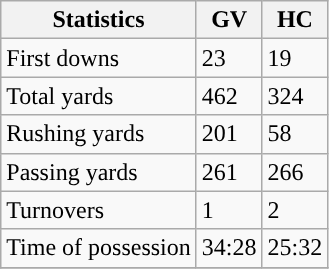<table class="wikitable" style="float: left;">
<tr>
<th>Statistics</th>
<th>GV</th>
<th>HC</th>
</tr>
<tr>
<td>First downs</td>
<td>23</td>
<td>19</td>
</tr>
<tr>
<td>Total yards</td>
<td>462</td>
<td>324</td>
</tr>
<tr>
<td>Rushing yards</td>
<td>201</td>
<td>58</td>
</tr>
<tr>
<td>Passing yards</td>
<td>261</td>
<td>266</td>
</tr>
<tr>
<td>Turnovers</td>
<td>1</td>
<td>2</td>
</tr>
<tr>
<td>Time of possession</td>
<td>34:28</td>
<td>25:32</td>
</tr>
<tr>
</tr>
</table>
